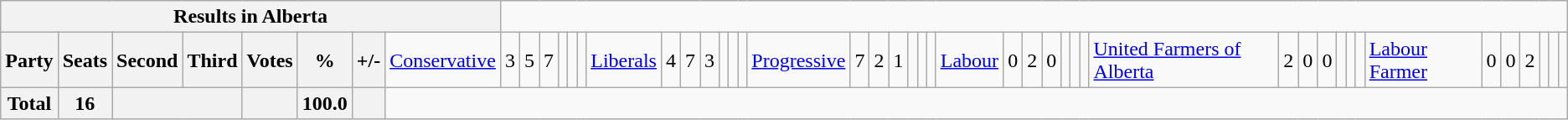<table class="wikitable">
<tr>
<th colspan=9>Results in Alberta</th>
</tr>
<tr>
<th colspan=2>Party</th>
<th>Seats</th>
<th>Second</th>
<th>Third</th>
<th>Votes</th>
<th>%</th>
<th>+/-<br></th>
<td><a href='#'>Conservative</a></td>
<td align="right">3</td>
<td align="right">5</td>
<td align="right">7</td>
<td align="right"></td>
<td align="right"></td>
<td align="right"><br></td>
<td><a href='#'>Liberals</a></td>
<td align="right">4</td>
<td align="right">7</td>
<td align="right">3</td>
<td align="right"></td>
<td align="right"></td>
<td align="right"><br></td>
<td><a href='#'>Progressive</a></td>
<td align="right">7</td>
<td align="right">2</td>
<td align="right">1</td>
<td align="right"></td>
<td align="right"></td>
<td align="right"><br></td>
<td><a href='#'>Labour</a></td>
<td align="right">0</td>
<td align="right">2</td>
<td align="right">0</td>
<td align="right"></td>
<td align="right"></td>
<td align="right"><br></td>
<td><a href='#'>United Farmers of Alberta</a></td>
<td align="right">2</td>
<td align="right">0</td>
<td align="right">0</td>
<td align="right"></td>
<td align="right"></td>
<td align="right"><br></td>
<td><a href='#'>Labour Farmer</a></td>
<td align="right">0</td>
<td align="right">0</td>
<td align="right">2</td>
<td align="right"></td>
<td align="right"></td>
<td align="right"></td>
</tr>
<tr>
<th colspan="2">Total</th>
<th>16</th>
<th colspan="2"></th>
<th></th>
<th>100.0</th>
<th></th>
</tr>
</table>
